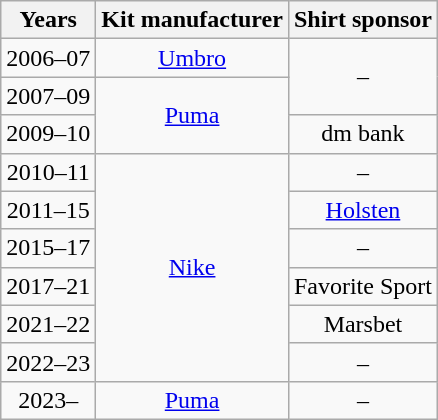<table class="wikitable" style="text-align: center">
<tr>
<th>Years</th>
<th>Kit manufacturer</th>
<th>Shirt sponsor</th>
</tr>
<tr>
<td>2006–07</td>
<td><a href='#'>Umbro</a></td>
<td rowspan=2>–</td>
</tr>
<tr>
<td>2007–09</td>
<td rowspan=2><a href='#'>Puma</a></td>
</tr>
<tr>
<td>2009–10</td>
<td>dm bank</td>
</tr>
<tr>
<td>2010–11</td>
<td rowspan=6><a href='#'>Nike</a></td>
<td>–</td>
</tr>
<tr>
<td>2011–15</td>
<td><a href='#'>Holsten</a></td>
</tr>
<tr>
<td>2015–17</td>
<td>–</td>
</tr>
<tr>
<td>2017–21</td>
<td>Favorite Sport</td>
</tr>
<tr>
<td>2021–22</td>
<td>Marsbet</td>
</tr>
<tr>
<td>2022–23</td>
<td>–</td>
</tr>
<tr>
<td>2023–</td>
<td><a href='#'>Puma</a></td>
<td>–</td>
</tr>
</table>
